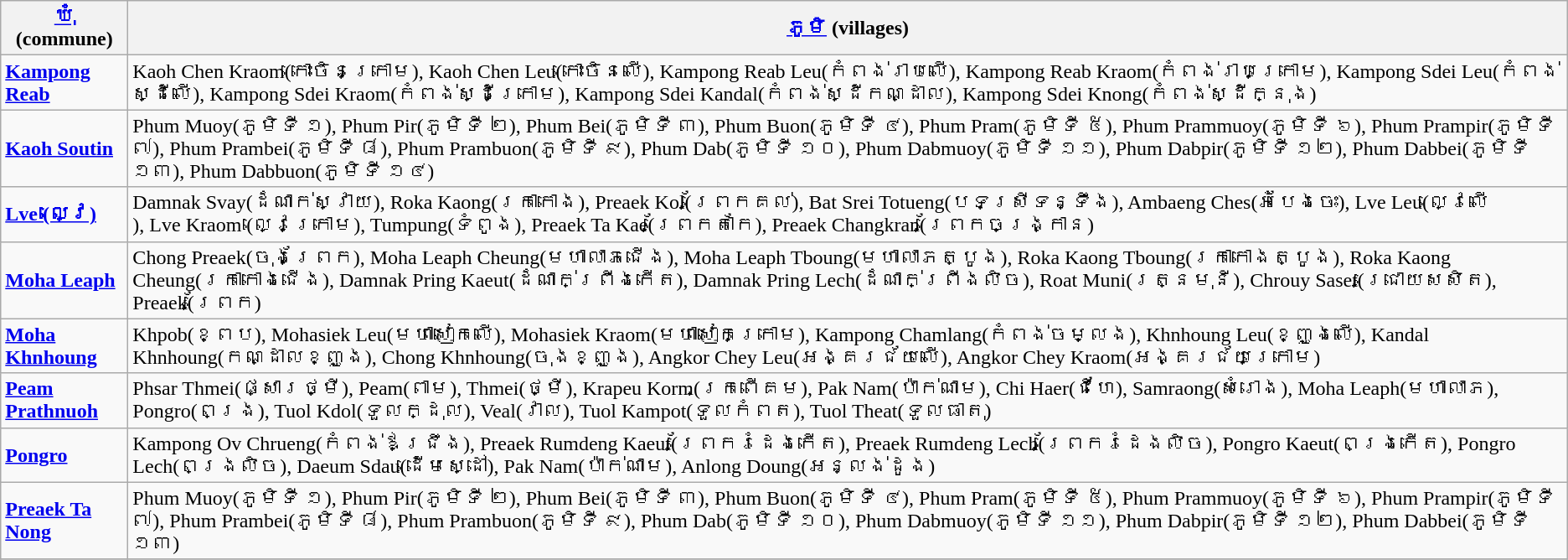<table class="wikitable">
<tr>
<th><a href='#'>ឃុំ</a> (commune)</th>
<th><a href='#'>ភូមិ</a> (villages)</th>
</tr>
<tr>
<td><strong><a href='#'>Kampong Reab</a></strong></td>
<td>Kaoh Chen Kraom(កោះចិនក្រោម), Kaoh Chen Leu(កោះចិនលើ), Kampong Reab Leu(កំពង់រាបលើ), Kampong Reab Kraom(កំពង់រាបក្រោម), Kampong Sdei Leu(កំពង់ស្ដីលើ), Kampong Sdei Kraom(កំពង់ស្ដីក្រោម), Kampong Sdei Kandal(កំពង់ស្ដីកណ្ដាល), Kampong Sdei Knong(កំពង់ស្ដីក្នុង)</td>
</tr>
<tr>
<td><strong><a href='#'>Kaoh Soutin</a></strong></td>
<td>Phum Muoy(ភូមិទី ១), Phum Pir(ភូមិទី ២), Phum Bei(ភូមិទី ៣), Phum Buon(ភូមិទី ៤), Phum Pram(ភូមិទី ៥), Phum Prammuoy(ភូមិទី ៦), Phum Prampir(ភូមិទី ៧), Phum Prambei(ភូមិទី ៨), Phum Prambuon(ភូមិទី ៩), Phum Dab(ភូមិទី ១០), Phum Dabmuoy(ភូមិទី ១១), Phum Dabpir(ភូមិទី ១២), Phum Dabbei(ភូមិទី ១៣), Phum Dabbuon(ភូមិទី ១៤)</td>
</tr>
<tr>
<td><strong><a href='#'>Lve (ល្វេ)</a></strong></td>
<td>Damnak Svay(ដំណាក់ស្វាយ), Roka Kaong(រកាកោង), Preaek Kol(ព្រែកគល់), Bat Srei Totueng(បទស្រីទន្ទឹង), Ambaeng Ches(អំបែងចេះ), Lve Leu(ល្វេលើ<br>), Lve Kraom
(ល្វេក្រោម), Tumpung(ទំពូង), Preaek Ta Kae(ព្រែកតាកែ), Preaek Changkran(ព្រែកចង្ក្រាន)</td>
</tr>
<tr>
<td><strong><a href='#'>Moha Leaph</a></strong></td>
<td>Chong Preaek(ចុងព្រែក), Moha Leaph Cheung(មហាលាភជើង), Moha Leaph Tboung(មហាលាភត្បូង), Roka Kaong Tboung(រកាកោងត្បូង), Roka Kaong Cheung(រកាកោងជើង), Damnak Pring Kaeut(ដំណាក់ព្រីងកើត), Damnak Pring Lech(ដំណាក់ព្រីងលិច), Roat Muni(រត្នមុនី), Chrouy Saset(ជ្រោយសសិត), Preaek(ព្រែក)</td>
</tr>
<tr>
<td><strong><a href='#'>Moha Khnhoung</a></strong></td>
<td>Khpob(ខ្ពប), Mohasiek Leu(មហាសៀកលើ), Mohasiek Kraom(មហាសៀកក្រោម), Kampong Chamlang(កំពង់ចម្លង), Khnhoung Leu(ខ្ញូងលើ), Kandal Khnhoung(កណ្ដាលខ្ញូង), Chong Khnhoung(ចុងខ្ញូង), Angkor Chey Leu(អង្គរជ័យលើ), Angkor Chey Kraom(អង្គរជ័យក្រោម)</td>
</tr>
<tr>
<td><strong><a href='#'>Peam Prathnuoh</a></strong></td>
<td>Phsar Thmei(ផ្សារថ្មី), Peam(ពាម), Thmei(ថ្មី), Krapeu Korm(ក្រពើគម), Pak Nam(ប៉ាក់ណាម), Chi Haer(ជីហែ), Samraong(សំរោង), Moha Leaph(មហាលាភ), Pongro(ពង្រ), Tuol Kdol(ទួលក្ដុល), Veal(វាល), Tuol Kampot(ទួលកំពត), Tuol Theat(ទួលធាតុ)</td>
</tr>
<tr>
<td><strong><a href='#'>Pongro</a></strong></td>
<td>Kampong Ov Chrueng(កំពង់ឪជ្រឹង), Preaek Rumdeng Kaeut(ព្រែករំដេងកើត), Preaek Rumdeng Lech(ព្រែករំដេងលិច), Pongro Kaeut(ពង្រកើត), Pongro Lech(ពង្រលិច), Daeum Sdau(ដើមស្ដៅ), Pak Nam(ប៉ាក់ណាម), Anlong Doung(អន្លង់ដូង)</td>
</tr>
<tr>
<td><strong><a href='#'>Preaek Ta Nong</a></strong></td>
<td>Phum Muoy(ភូមិទី ១), Phum Pir(ភូមិទី ២), Phum Bei(ភូមិទី ៣), Phum Buon(ភូមិទី ៤), Phum Pram(ភូមិទី ៥), Phum Prammuoy(ភូមិទី ៦), Phum Prampir(ភូមិទី ៧), Phum Prambei(ភូមិទី ៨), Phum Prambuon(ភូមិទី ៩), Phum Dab(ភូមិទី ១០), Phum Dabmuoy(ភូមិទី ១១), Phum Dabpir(ភូមិទី ១២), Phum Dabbei(ភូមិទី ១៣)</td>
</tr>
<tr>
</tr>
</table>
